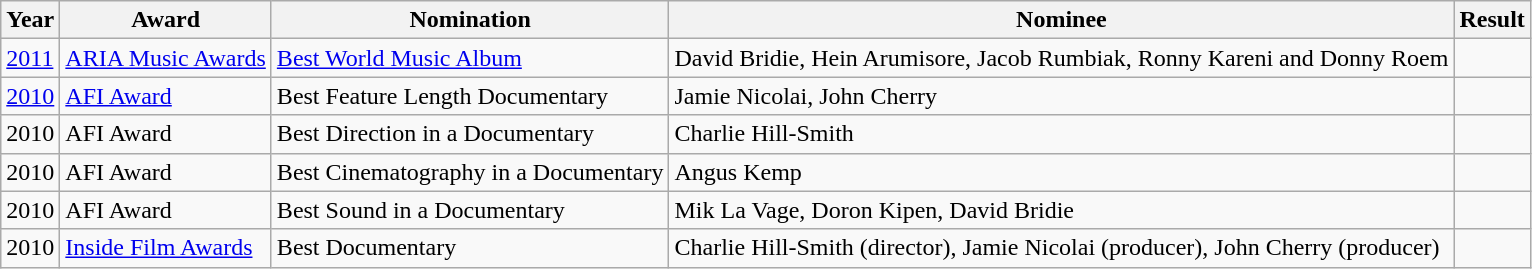<table class="wikitable">
<tr>
<th>Year</th>
<th>Award</th>
<th>Nomination</th>
<th>Nominee</th>
<th>Result</th>
</tr>
<tr>
<td rowspan="1"><a href='#'>2011</a></td>
<td rowspan="1"><a href='#'>ARIA Music Awards</a></td>
<td><a href='#'>Best World Music Album</a></td>
<td>David Bridie, Hein Arumisore, Jacob Rumbiak, Ronny Kareni and Donny Roem</td>
<td></td>
</tr>
<tr>
<td rowspan="1"><a href='#'>2010</a></td>
<td rowspan="1"><a href='#'>AFI Award</a></td>
<td>Best Feature Length Documentary</td>
<td>Jamie Nicolai, John Cherry</td>
<td></td>
</tr>
<tr>
<td rowspan="1">2010</td>
<td rowspan="1">AFI Award</td>
<td>Best Direction in a Documentary</td>
<td>Charlie Hill-Smith</td>
<td></td>
</tr>
<tr>
<td rowspan="1">2010</td>
<td rowspan="1">AFI Award</td>
<td>Best Cinematography in a Documentary</td>
<td>Angus Kemp</td>
<td></td>
</tr>
<tr>
<td rowspan="1">2010</td>
<td rowspan="1">AFI Award</td>
<td>Best Sound in a Documentary</td>
<td>Mik La Vage, Doron Kipen, David Bridie</td>
<td></td>
</tr>
<tr>
<td rowspan="1">2010</td>
<td rowspan="1"><a href='#'>Inside Film Awards</a></td>
<td>Best Documentary</td>
<td>Charlie Hill-Smith (director), Jamie Nicolai (producer), John Cherry (producer)</td>
<td></td>
</tr>
</table>
